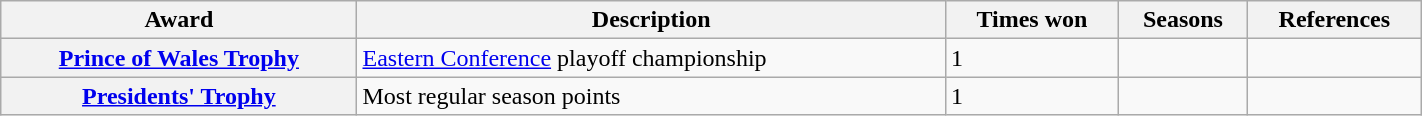<table class="wikitable" width="75%">
<tr>
<th scope="col">Award</th>
<th scope="col">Description</th>
<th scope="col">Times won</th>
<th scope="col">Seasons</th>
<th scope="col">References<br></th>
</tr>
<tr>
<th scope="row"><a href='#'>Prince of Wales Trophy</a></th>
<td><a href='#'>Eastern Conference</a> playoff championship</td>
<td>1</td>
<td></td>
<td></td>
</tr>
<tr>
<th scope="row"><a href='#'>Presidents' Trophy</a></th>
<td>Most regular season points</td>
<td>1</td>
<td></td>
<td></td>
</tr>
</table>
